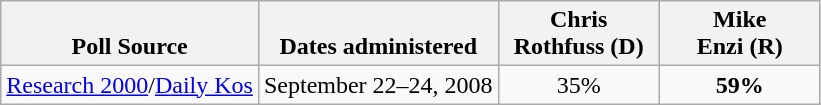<table class="wikitable" style="text-align:center">
<tr valign=bottom>
<th>Poll Source</th>
<th>Dates administered</th>
<th style="width:100px;">Chris<br>Rothfuss (D)</th>
<th style="width:100px;">Mike<br>Enzi (R)</th>
</tr>
<tr>
<td align=left><a href='#'>Research 2000</a>/<a href='#'>Daily Kos</a></td>
<td>September 22–24, 2008</td>
<td>35%</td>
<td><strong>59%</strong></td>
</tr>
</table>
